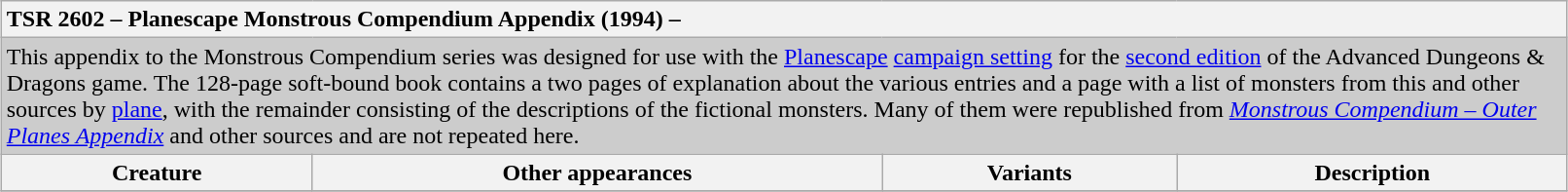<table class="wikitable collapsible" style="margin:15px; width:85%;">
<tr>
<th colspan="5" style="text-align:left">TSR 2602 – Planescape Monstrous Compendium Appendix (1994) – </th>
</tr>
<tr style="background:#ccc;">
<td colspan="5">This appendix to the Monstrous Compendium series was designed for use with the <a href='#'>Planescape</a> <a href='#'>campaign setting</a> for the <a href='#'>second edition</a> of the Advanced Dungeons & Dragons game. The 128-page soft-bound book contains a two pages of explanation about the various entries and a page with a list of monsters from this and other sources by <a href='#'>plane</a>, with the remainder consisting of the descriptions of the fictional monsters. Many of them were republished from <em><a href='#'>Monstrous Compendium – Outer Planes Appendix</a></em> and other sources and are not repeated here.</td>
</tr>
<tr>
<th>Creature</th>
<th>Other appearances</th>
<th>Variants</th>
<th>Description</th>
</tr>
<tr>
</tr>
</table>
